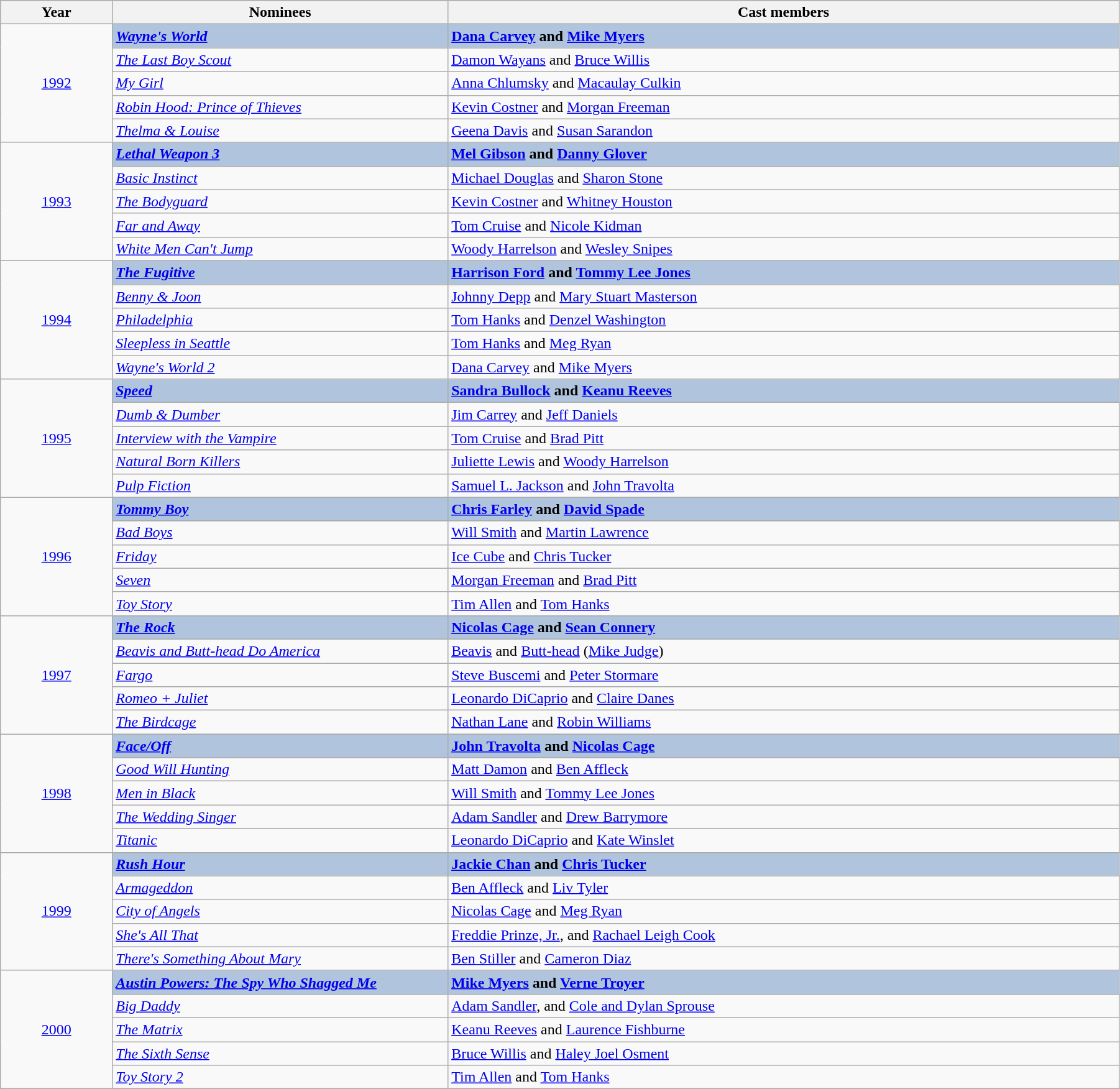<table class="wikitable" width="95%" cellpadding="5">
<tr>
<th width="10%">Year</th>
<th width="30%">Nominees</th>
<th width="60%">Cast members</th>
</tr>
<tr>
<td rowspan="5" align="center"><a href='#'>1992</a></td>
<td style="background:#B0C4DE;"><strong><em><a href='#'>Wayne's World</a></em></strong></td>
<td style="background:#B0C4DE;"><strong><a href='#'>Dana Carvey</a> and <a href='#'>Mike Myers</a></strong></td>
</tr>
<tr>
<td><em><a href='#'>The Last Boy Scout</a></em></td>
<td><a href='#'>Damon Wayans</a> and <a href='#'>Bruce Willis</a></td>
</tr>
<tr>
<td><em><a href='#'>My Girl</a></em></td>
<td><a href='#'>Anna Chlumsky</a> and <a href='#'>Macaulay Culkin</a></td>
</tr>
<tr>
<td><em><a href='#'>Robin Hood: Prince of Thieves</a></em></td>
<td><a href='#'>Kevin Costner</a> and <a href='#'>Morgan Freeman</a></td>
</tr>
<tr>
<td><em><a href='#'>Thelma & Louise</a></em></td>
<td><a href='#'>Geena Davis</a> and <a href='#'>Susan Sarandon</a></td>
</tr>
<tr>
<td rowspan="5" align="center"><a href='#'>1993</a></td>
<td style="background:#B0C4DE;"><strong><em><a href='#'>Lethal Weapon 3</a></em></strong></td>
<td style="background:#B0C4DE;"><strong><a href='#'>Mel Gibson</a> and <a href='#'>Danny Glover</a></strong></td>
</tr>
<tr>
<td><em><a href='#'>Basic Instinct</a></em></td>
<td><a href='#'>Michael Douglas</a> and <a href='#'>Sharon Stone</a></td>
</tr>
<tr>
<td><em><a href='#'>The Bodyguard</a></em></td>
<td><a href='#'>Kevin Costner</a> and <a href='#'>Whitney Houston</a></td>
</tr>
<tr>
<td><em><a href='#'>Far and Away</a></em></td>
<td><a href='#'>Tom Cruise</a> and <a href='#'>Nicole Kidman</a></td>
</tr>
<tr>
<td><em><a href='#'>White Men Can't Jump</a></em></td>
<td><a href='#'>Woody Harrelson</a> and <a href='#'>Wesley Snipes</a></td>
</tr>
<tr>
<td rowspan="5" align="center"><a href='#'>1994</a></td>
<td style="background:#B0C4DE;"><strong><em><a href='#'>The Fugitive</a></em></strong></td>
<td style="background:#B0C4DE;"><strong><a href='#'>Harrison Ford</a> and <a href='#'>Tommy Lee Jones</a></strong></td>
</tr>
<tr>
<td><em><a href='#'>Benny & Joon</a></em></td>
<td><a href='#'>Johnny Depp</a> and <a href='#'>Mary Stuart Masterson</a></td>
</tr>
<tr>
<td><em><a href='#'>Philadelphia</a></em></td>
<td><a href='#'>Tom Hanks</a> and <a href='#'>Denzel Washington</a></td>
</tr>
<tr>
<td><em><a href='#'>Sleepless in Seattle</a></em></td>
<td><a href='#'>Tom Hanks</a> and <a href='#'>Meg Ryan</a></td>
</tr>
<tr>
<td><em><a href='#'>Wayne's World 2</a></em></td>
<td><a href='#'>Dana Carvey</a> and <a href='#'>Mike Myers</a></td>
</tr>
<tr>
<td rowspan="5" align="center"><a href='#'>1995</a></td>
<td style="background:#B0C4DE;"><strong><em><a href='#'>Speed</a></em></strong></td>
<td style="background:#B0C4DE;"><strong><a href='#'>Sandra Bullock</a> and <a href='#'>Keanu Reeves</a></strong></td>
</tr>
<tr>
<td><em><a href='#'>Dumb & Dumber</a></em></td>
<td><a href='#'>Jim Carrey</a> and <a href='#'>Jeff Daniels</a></td>
</tr>
<tr>
<td><em><a href='#'>Interview with the Vampire</a></em></td>
<td><a href='#'>Tom Cruise</a> and <a href='#'>Brad Pitt</a></td>
</tr>
<tr>
<td><em><a href='#'>Natural Born Killers</a></em></td>
<td><a href='#'>Juliette Lewis</a> and <a href='#'>Woody Harrelson</a></td>
</tr>
<tr>
<td><em><a href='#'>Pulp Fiction</a></em></td>
<td><a href='#'>Samuel L. Jackson</a> and <a href='#'>John Travolta</a></td>
</tr>
<tr>
<td rowspan="5" align="center"><a href='#'>1996</a></td>
<td style="background:#B0C4DE;"><strong><em><a href='#'>Tommy Boy</a></em></strong></td>
<td style="background:#B0C4DE;"><strong><a href='#'>Chris Farley</a> and <a href='#'>David Spade</a></strong></td>
</tr>
<tr>
<td><em><a href='#'>Bad Boys</a></em></td>
<td><a href='#'>Will Smith</a> and <a href='#'>Martin Lawrence</a></td>
</tr>
<tr>
<td><em><a href='#'>Friday</a></em></td>
<td><a href='#'>Ice Cube</a> and <a href='#'>Chris Tucker</a></td>
</tr>
<tr>
<td><em><a href='#'>Seven</a></em></td>
<td><a href='#'>Morgan Freeman</a> and <a href='#'>Brad Pitt</a></td>
</tr>
<tr>
<td><em><a href='#'>Toy Story</a></em></td>
<td><a href='#'>Tim Allen</a> and <a href='#'>Tom Hanks</a></td>
</tr>
<tr>
<td rowspan="5" align="center"><a href='#'>1997</a></td>
<td style="background:#B0C4DE;"><strong><em><a href='#'>The Rock</a></em></strong></td>
<td style="background:#B0C4DE;"><strong><a href='#'>Nicolas Cage</a> and <a href='#'>Sean Connery</a></strong></td>
</tr>
<tr>
<td><em><a href='#'>Beavis and Butt-head Do America</a></em></td>
<td><a href='#'>Beavis</a> and <a href='#'>Butt-head</a> (<a href='#'>Mike Judge</a>)</td>
</tr>
<tr>
<td><em><a href='#'>Fargo</a></em></td>
<td><a href='#'>Steve Buscemi</a> and <a href='#'>Peter Stormare</a></td>
</tr>
<tr>
<td><em><a href='#'>Romeo + Juliet</a></em></td>
<td><a href='#'>Leonardo DiCaprio</a> and <a href='#'>Claire Danes</a></td>
</tr>
<tr>
<td><em><a href='#'>The Birdcage</a></em></td>
<td><a href='#'>Nathan Lane</a> and <a href='#'>Robin Williams</a></td>
</tr>
<tr>
<td rowspan="5" align="center"><a href='#'>1998</a></td>
<td style="background:#B0C4DE;"><strong><em><a href='#'>Face/Off</a></em></strong></td>
<td style="background:#B0C4DE;"><strong><a href='#'>John Travolta</a> and <a href='#'>Nicolas Cage</a></strong></td>
</tr>
<tr>
<td><em><a href='#'>Good Will Hunting</a></em></td>
<td><a href='#'>Matt Damon</a> and <a href='#'>Ben Affleck</a></td>
</tr>
<tr>
<td><em><a href='#'>Men in Black</a></em></td>
<td><a href='#'>Will Smith</a> and <a href='#'>Tommy Lee Jones</a></td>
</tr>
<tr>
<td><em><a href='#'>The Wedding Singer</a></em></td>
<td><a href='#'>Adam Sandler</a> and <a href='#'>Drew Barrymore</a></td>
</tr>
<tr>
<td><em><a href='#'>Titanic</a></em></td>
<td><a href='#'>Leonardo DiCaprio</a> and <a href='#'>Kate Winslet</a></td>
</tr>
<tr>
<td rowspan="5" align="center"><a href='#'>1999</a></td>
<td style="background:#B0C4DE;"><strong><em><a href='#'>Rush Hour</a></em></strong></td>
<td style="background:#B0C4DE;"><strong><a href='#'>Jackie Chan</a> and <a href='#'>Chris Tucker</a></strong></td>
</tr>
<tr>
<td><em><a href='#'>Armageddon</a></em></td>
<td><a href='#'>Ben Affleck</a> and <a href='#'>Liv Tyler</a></td>
</tr>
<tr>
<td><em><a href='#'>City of Angels</a></em></td>
<td><a href='#'>Nicolas Cage</a> and <a href='#'>Meg Ryan</a></td>
</tr>
<tr>
<td><em><a href='#'>She's All That</a></em></td>
<td><a href='#'>Freddie Prinze, Jr.</a>, and <a href='#'>Rachael Leigh Cook</a></td>
</tr>
<tr>
<td><em><a href='#'>There's Something About Mary</a></em></td>
<td><a href='#'>Ben Stiller</a> and <a href='#'>Cameron Diaz</a></td>
</tr>
<tr>
<td rowspan="5" align="center"><a href='#'>2000</a></td>
<td style="background:#B0C4DE;"><strong><em><a href='#'>Austin Powers: The Spy Who Shagged Me</a></em></strong></td>
<td style="background:#B0C4DE;"><strong><a href='#'>Mike Myers</a> and <a href='#'>Verne Troyer</a></strong></td>
</tr>
<tr>
<td><em><a href='#'>Big Daddy</a></em></td>
<td><a href='#'>Adam Sandler</a>, and <a href='#'>Cole and Dylan Sprouse</a></td>
</tr>
<tr>
<td><em><a href='#'>The Matrix</a></em></td>
<td><a href='#'>Keanu Reeves</a> and <a href='#'>Laurence Fishburne</a></td>
</tr>
<tr>
<td><em><a href='#'>The Sixth Sense</a></em></td>
<td><a href='#'>Bruce Willis</a> and <a href='#'>Haley Joel Osment</a></td>
</tr>
<tr>
<td><em><a href='#'>Toy Story 2</a></em></td>
<td><a href='#'>Tim Allen</a> and <a href='#'>Tom Hanks</a></td>
</tr>
</table>
